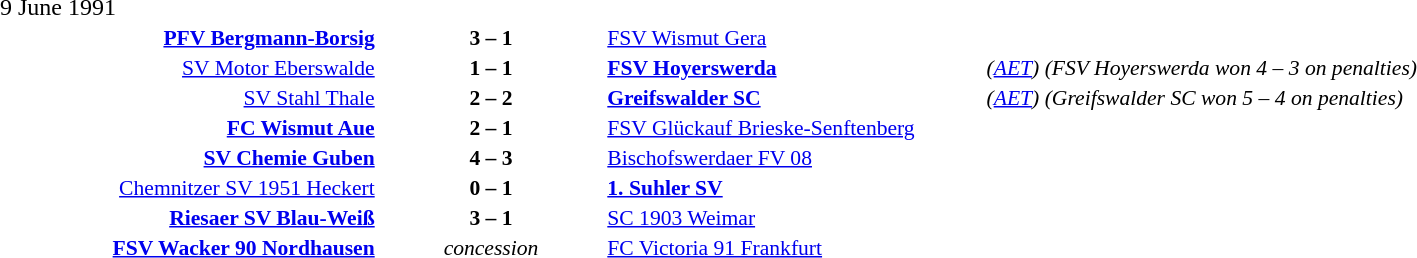<table style="width:100%;" cellspacing="1">
<tr>
<th width=20%></th>
<th width=12%></th>
<th width=20%></th>
<th></th>
</tr>
<tr>
<td>9 June 1991</td>
</tr>
<tr style=font-size:90%>
<td align=right><strong><a href='#'>PFV Bergmann-Borsig</a></strong></td>
<td align=center><strong>3 – 1</strong></td>
<td><a href='#'>FSV Wismut Gera</a></td>
</tr>
<tr style=font-size:90%>
<td align=right><a href='#'>SV Motor Eberswalde</a></td>
<td align=center><strong>1 – 1</strong></td>
<td><strong><a href='#'>FSV Hoyerswerda</a></strong></td>
<td><em>(<a href='#'>AET</a>) (FSV Hoyerswerda won 4 – 3 on penalties)</em></td>
</tr>
<tr style=font-size:90%>
<td align=right><a href='#'>SV Stahl Thale</a></td>
<td align=center><strong>2 – 2</strong></td>
<td><strong><a href='#'>Greifswalder SC</a></strong></td>
<td><em>(<a href='#'>AET</a>) (Greifswalder SC won 5 – 4 on penalties)</em></td>
</tr>
<tr style=font-size:90%>
<td align=right><strong><a href='#'>FC Wismut Aue</a></strong></td>
<td align=center><strong>2 – 1</strong></td>
<td><a href='#'>FSV Glückauf Brieske-Senftenberg</a></td>
</tr>
<tr style=font-size:90%>
<td align=right><strong><a href='#'>SV Chemie Guben</a></strong></td>
<td align=center><strong>4 – 3</strong></td>
<td><a href='#'>Bischofswerdaer FV 08</a></td>
</tr>
<tr style=font-size:90%>
<td align=right><a href='#'>Chemnitzer SV 1951 Heckert</a></td>
<td align=center><strong>0 – 1</strong></td>
<td><strong><a href='#'>1. Suhler SV</a></strong></td>
</tr>
<tr style=font-size:90%>
<td align=right><strong><a href='#'>Riesaer SV Blau-Weiß</a></strong></td>
<td align=center><strong>3 – 1</strong></td>
<td><a href='#'>SC 1903 Weimar</a></td>
</tr>
<tr style=font-size:90%>
<td align=right><strong><a href='#'>FSV Wacker 90 Nordhausen</a></strong></td>
<td align=center><em>concession</em></td>
<td><a href='#'>FC Victoria 91 Frankfurt</a></td>
</tr>
</table>
